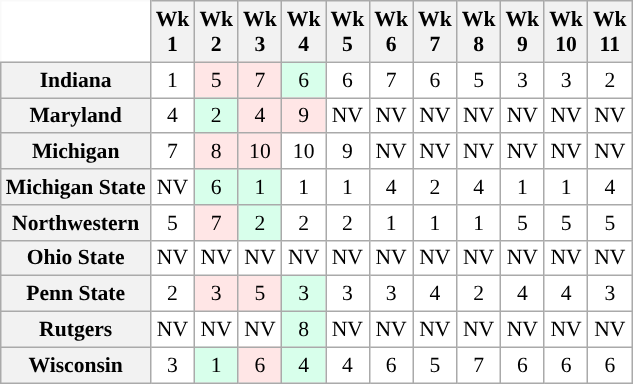<table class="wikitable" style="white-space:nowrap;font-size:90%;text-align:center;">
<tr>
<th style="background:white; border-top-style:hidden; border-left-style:hidden;"> </th>
<th>Wk<br> 1</th>
<th>Wk<br>2</th>
<th>Wk<br>3</th>
<th>Wk<br>4</th>
<th>Wk<br>5</th>
<th>Wk<br>6</th>
<th>Wk<br>7</th>
<th>Wk<br>8</th>
<th>Wk<br>9</th>
<th>Wk<br>10</th>
<th>Wk<br>11</th>
</tr>
<tr>
<th>Indiana</th>
<td style="background:#FFF;">1</td>
<td style="background:#ffe6e6;">5</td>
<td style="background:#ffe6e6;">7</td>
<td style="background:#d8ffeb;">6</td>
<td style="background:#FFF;">6</td>
<td style="background:#FFF;">7</td>
<td style="background:#FFF;">6</td>
<td style="background:#FFF;">5</td>
<td style="background:#FFF;">3</td>
<td style="background:#FFF;">3</td>
<td style="background:#FFF;">2</td>
</tr>
<tr>
<th>Maryland</th>
<td style="background:#FFF;">4</td>
<td style="background:#d8ffeb;">2</td>
<td style="background:#ffe6e6;">4</td>
<td style="background:#ffe6e6;">9</td>
<td style="background:#FFF;">NV</td>
<td style="background:#FFF;">NV</td>
<td style="background:#FFF;">NV</td>
<td style="background:#FFF;">NV</td>
<td style="background:#FFF;">NV</td>
<td style="background:#FFF;">NV</td>
<td style="background:#FFF;">NV</td>
</tr>
<tr>
<th>Michigan</th>
<td style="background:#FFF;">7</td>
<td style="background:#ffe6e6;">8</td>
<td style="background:#ffe6e6;">10</td>
<td style="background:#FFF;">10</td>
<td style="background:#FFF;">9</td>
<td style="background:#FFF;">NV</td>
<td style="background:#FFF;">NV</td>
<td style="background:#FFF;">NV</td>
<td style="background:#FFF;">NV</td>
<td style="background:#FFF;">NV</td>
<td style="background:#FFF;">NV</td>
</tr>
<tr>
<th>Michigan State</th>
<td style="background:#FFF;">NV</td>
<td style="background:#d8ffeb;">6</td>
<td style="background:#d8ffeb;">1</td>
<td style="background:#FFF;">1</td>
<td style="background:#FFF;">1</td>
<td style="background:#FFF;">4</td>
<td style="background:#FFF;">2</td>
<td style="background:#FFF;">4</td>
<td style="background:#FFF;">1</td>
<td style="background:#FFF;">1</td>
<td style="background:#FFF;">4</td>
</tr>
<tr>
<th>Northwestern</th>
<td style="background:#FFF;">5</td>
<td style="background:#ffe6e6;">7</td>
<td style="background:#d8ffeb;">2</td>
<td style="background:#FFF;">2</td>
<td style="background:#FFF;">2</td>
<td style="background:#FFF;">1</td>
<td style="background:#FFF;">1</td>
<td style="background:#FFF;">1</td>
<td style="background:#FFF;">5</td>
<td style="background:#FFF;">5</td>
<td style="background:#FFF;">5</td>
</tr>
<tr>
<th>Ohio State</th>
<td style="background:#FFF;">NV</td>
<td style="background:#FFF;">NV</td>
<td style="background:#FFF;">NV</td>
<td style="background:#FFF;">NV</td>
<td style="background:#FFF;">NV</td>
<td style="background:#FFF;">NV</td>
<td style="background:#FFF;">NV</td>
<td style="background:#FFF;">NV</td>
<td style="background:#FFF;">NV</td>
<td style="background:#FFF;">NV</td>
<td style="background:#FFF;">NV</td>
</tr>
<tr>
<th>Penn State</th>
<td style="background:#FFF;">2</td>
<td style="background:#ffe6e6;">3</td>
<td style="background:#ffe6e6;">5</td>
<td style="background:#d8ffeb;">3</td>
<td style="background:#FFF;">3</td>
<td style="background:#FFF;">3</td>
<td style="background:#FFF;">4</td>
<td style="background:#FFF;">2</td>
<td style="background:#FFF;">4</td>
<td style="background:#FFF;">4</td>
<td style="background:#FFF;">3</td>
</tr>
<tr>
<th>Rutgers</th>
<td style="background:#FFF;">NV</td>
<td style="background:#FFF;">NV</td>
<td style="background:#FFF;">NV</td>
<td style="background:#d8ffeb;">8</td>
<td style="background:#FFF;">NV</td>
<td style="background:#FFF;">NV</td>
<td style="background:#FFF;">NV</td>
<td style="background:#FFF;">NV</td>
<td style="background:#FFF;">NV</td>
<td style="background:#FFF;">NV</td>
<td style="background:#FFF;">NV</td>
</tr>
<tr>
<th>Wisconsin</th>
<td style="background:#FFF;">3</td>
<td style="background:#d8ffeb;">1</td>
<td style="background:#ffe6e6;">6</td>
<td style="background:#d8ffeb;">4</td>
<td style="background:#FFF;">4</td>
<td style="background:#FFF;">6</td>
<td style="background:#FFF;">5</td>
<td style="background:#FFF;">7</td>
<td style="background:#FFF;">6</td>
<td style="background:#FFF;">6</td>
<td style="background:#FFF;">6</td>
</tr>
</table>
